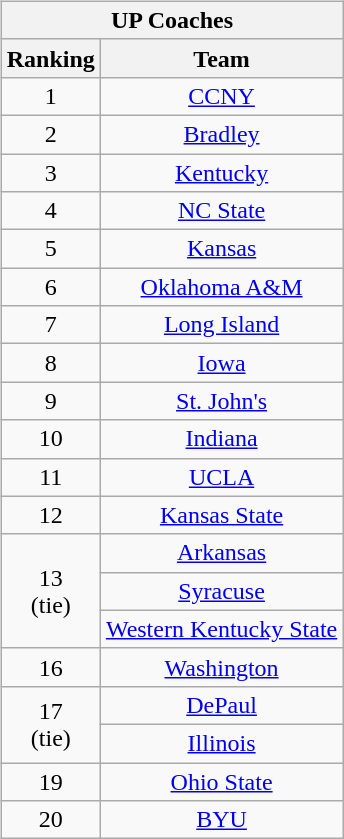<table>
<tr style="vertical-align:top;">
<td><br><table class="wikitable" style="text-align:center;">
<tr>
<th colspan=2><strong>UP Coaches</strong></th>
</tr>
<tr>
<th>Ranking</th>
<th>Team</th>
</tr>
<tr>
<td>1</td>
<td><a href='#'>CCNY</a></td>
</tr>
<tr>
<td>2</td>
<td><a href='#'>Bradley</a></td>
</tr>
<tr>
<td>3</td>
<td><a href='#'>Kentucky</a></td>
</tr>
<tr>
<td>4</td>
<td><a href='#'>NC State</a></td>
</tr>
<tr>
<td>5</td>
<td><a href='#'>Kansas</a></td>
</tr>
<tr>
<td>6</td>
<td><a href='#'>Oklahoma A&M</a></td>
</tr>
<tr>
<td>7</td>
<td><a href='#'>Long Island</a></td>
</tr>
<tr>
<td>8</td>
<td><a href='#'>Iowa</a></td>
</tr>
<tr>
<td>9</td>
<td><a href='#'>St. John's</a></td>
</tr>
<tr>
<td>10</td>
<td><a href='#'>Indiana</a></td>
</tr>
<tr>
<td>11</td>
<td><a href='#'>UCLA</a></td>
</tr>
<tr>
<td>12</td>
<td><a href='#'>Kansas State</a></td>
</tr>
<tr>
<td rowspan=3>13<br>(tie)</td>
<td><a href='#'>Arkansas</a></td>
</tr>
<tr>
<td><a href='#'>Syracuse</a></td>
</tr>
<tr>
<td><a href='#'>Western Kentucky State</a></td>
</tr>
<tr>
<td>16</td>
<td><a href='#'>Washington</a></td>
</tr>
<tr>
<td rowspan=2>17<br>(tie)</td>
<td><a href='#'>DePaul</a></td>
</tr>
<tr>
<td><a href='#'>Illinois</a></td>
</tr>
<tr>
<td>19</td>
<td><a href='#'>Ohio State</a></td>
</tr>
<tr>
<td>20</td>
<td><a href='#'>BYU</a></td>
</tr>
</table>
</td>
</tr>
</table>
